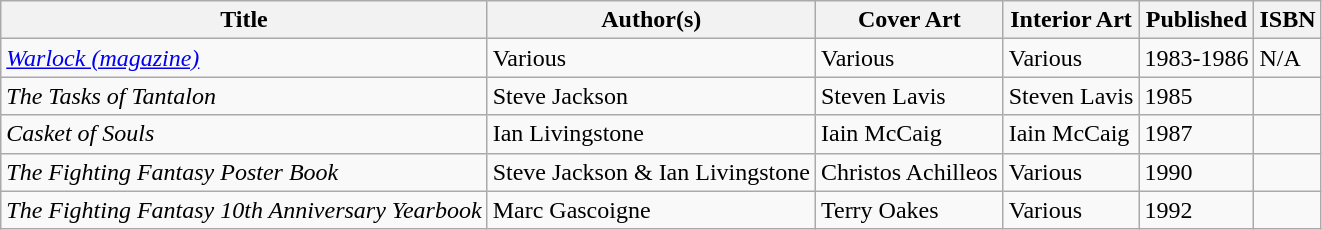<table class="wikitable">
<tr>
<th>Title</th>
<th>Author(s)</th>
<th>Cover Art</th>
<th>Interior Art</th>
<th>Published</th>
<th>ISBN</th>
</tr>
<tr>
<td><em><a href='#'>Warlock (magazine)</a></em></td>
<td>Various</td>
<td>Various</td>
<td>Various</td>
<td>1983-1986</td>
<td>N/A</td>
</tr>
<tr>
<td><em>The Tasks of Tantalon</em></td>
<td>Steve Jackson</td>
<td>Steven Lavis</td>
<td>Steven Lavis</td>
<td>1985</td>
<td></td>
</tr>
<tr>
<td><em>Casket of Souls</em></td>
<td>Ian Livingstone</td>
<td>Iain McCaig</td>
<td>Iain McCaig</td>
<td>1987</td>
<td></td>
</tr>
<tr>
<td><em>The Fighting Fantasy Poster Book</em></td>
<td>Steve Jackson & Ian Livingstone</td>
<td>Christos Achilleos</td>
<td>Various</td>
<td>1990</td>
<td></td>
</tr>
<tr>
<td><em>The Fighting Fantasy 10th Anniversary Yearbook</em></td>
<td>Marc Gascoigne</td>
<td>Terry Oakes</td>
<td>Various</td>
<td>1992</td>
<td></td>
</tr>
</table>
